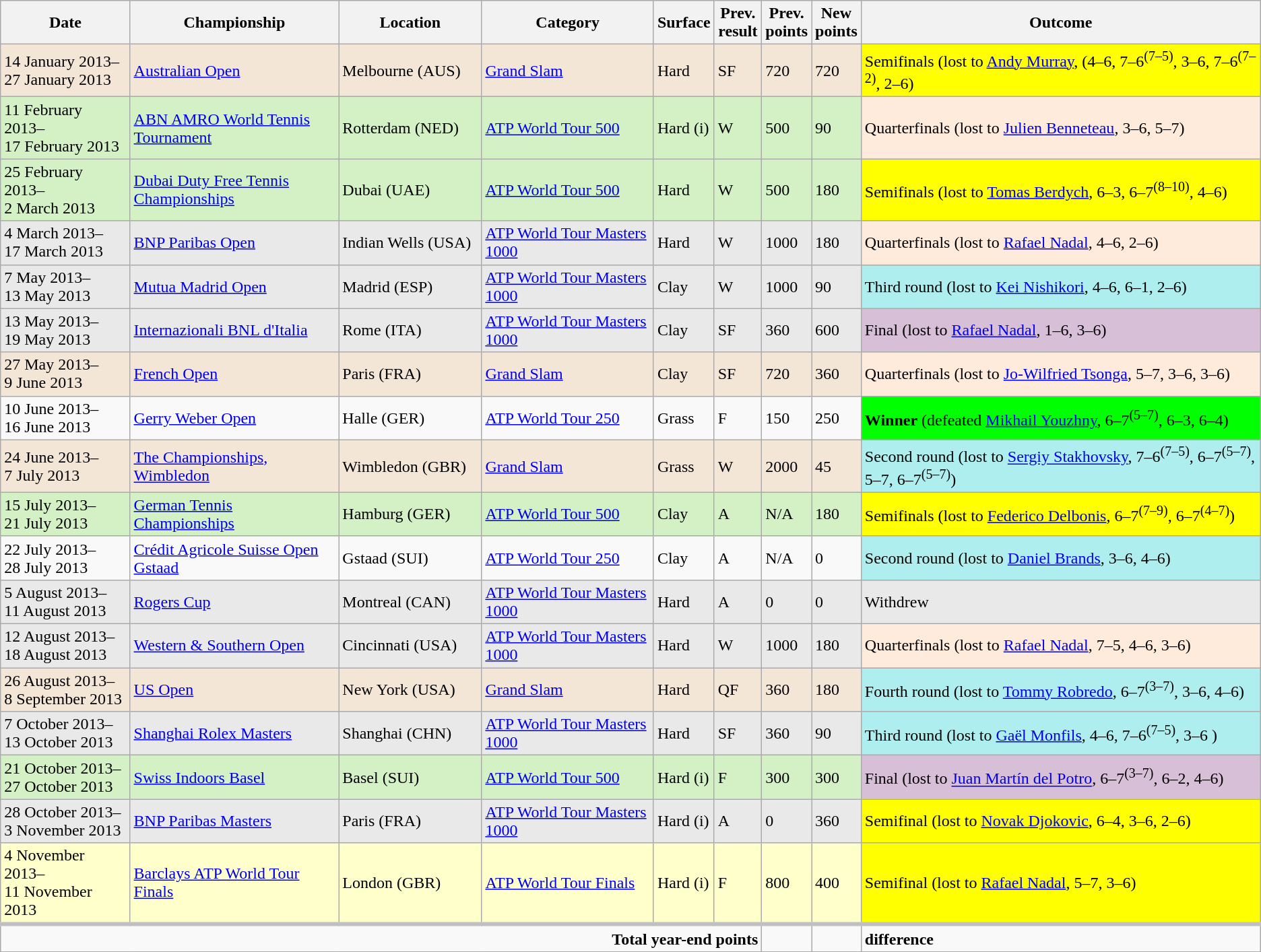<table class="wikitable">
<tr>
<th width=135>Date</th>
<th width=225>Championship</th>
<th width=150>Location</th>
<th width=190>Category</th>
<th width=50>Surface</th>
<th width=40>Prev. result</th>
<th width=40>Prev. points</th>
<th width=40>New points</th>
<th width=470>Outcome</th>
</tr>
<tr style="background:#f3e6d7;">
<td>14 January 2013–<br>27 January 2013</td>
<td><a href='#'>Australian Open</a></td>
<td>Melbourne (AUS)</td>
<td><a href='#'>Grand Slam</a></td>
<td>Hard</td>
<td>SF</td>
<td>720</td>
<td>720</td>
<td style="background:yellow;">Semifinals (lost to <a href='#'>Andy Murray</a>, (4–6, 7–6<sup>(7–5)</sup>, 3–6, 7–6<sup>(7–2)</sup>, 2–6)</td>
</tr>
<tr style="background:#d4f1c5;">
<td>11 February 2013–<br>17 February 2013</td>
<td><a href='#'>ABN AMRO World Tennis Tournament</a></td>
<td>Rotterdam (NED)</td>
<td><a href='#'>ATP World Tour 500</a></td>
<td>Hard (i)</td>
<td>W</td>
<td>500</td>
<td>90</td>
<td style="background:#ffebdc;">Quarterfinals (lost to <a href='#'>Julien Benneteau</a>, 3–6, 5–7)</td>
</tr>
<tr style="background:#d4f1c5;">
<td>25 February 2013–<br>2 March 2013</td>
<td><a href='#'>Dubai Duty Free Tennis Championships</a></td>
<td>Dubai (UAE)</td>
<td><a href='#'>ATP World Tour 500</a></td>
<td>Hard</td>
<td>W</td>
<td>500</td>
<td>180</td>
<td style="background:yellow;">Semifinals (lost to <a href='#'>Tomas Berdych</a>, 6–3, 6–7<sup>(8–10)</sup>, 4–6)</td>
</tr>
<tr style="background:#e9e9e9;">
<td>4 March 2013–<br>17 March 2013</td>
<td><a href='#'>BNP Paribas Open</a></td>
<td>Indian Wells (USA)</td>
<td><a href='#'>ATP World Tour Masters 1000</a></td>
<td>Hard</td>
<td>W</td>
<td>1000</td>
<td>180</td>
<td style="background:#ffebdc;">Quarterfinals (lost to <a href='#'>Rafael Nadal</a>, 4–6, 2–6)</td>
</tr>
<tr style="background:#e9e9e9;">
<td>7 May 2013–<br>13 May 2013</td>
<td><a href='#'>Mutua Madrid Open</a></td>
<td>Madrid (ESP)</td>
<td><a href='#'>ATP World Tour Masters 1000</a></td>
<td>Clay</td>
<td>W</td>
<td>1000</td>
<td>90</td>
<td style="background:#afeeee;">Third round (lost to <a href='#'>Kei Nishikori</a>, 4–6, 6–1, 2–6)</td>
</tr>
<tr style="background:#e9e9e9;">
<td>13 May 2013–<br>19 May 2013</td>
<td><a href='#'>Internazionali BNL d'Italia</a></td>
<td>Rome (ITA)</td>
<td><a href='#'>ATP World Tour Masters 1000</a></td>
<td>Clay</td>
<td>SF</td>
<td>360</td>
<td>600</td>
<td style="background:#d8bfd8;">Final (lost to <a href='#'>Rafael Nadal</a>, 1–6, 3–6)</td>
</tr>
<tr style="background:#f3e6d7;">
<td>27 May 2013–<br>9 June 2013</td>
<td><a href='#'>French Open</a></td>
<td>Paris (FRA)</td>
<td><a href='#'>Grand Slam</a></td>
<td>Clay</td>
<td>SF</td>
<td>720</td>
<td>360</td>
<td style="background:#ffebdc;">Quarterfinals (lost to <a href='#'>Jo-Wilfried Tsonga</a>, 5–7, 3–6, 3–6)</td>
</tr>
<tr>
<td>10 June 2013–<br>16 June 2013</td>
<td><a href='#'>Gerry Weber Open</a></td>
<td>Halle (GER)</td>
<td><a href='#'>ATP World Tour 250</a></td>
<td>Grass</td>
<td>F</td>
<td>150</td>
<td>250</td>
<td style="background:lime;"><strong>Winner</strong> (defeated <a href='#'>Mikhail Youzhny</a>, 6–7<sup>(5–7)</sup>, 6–3, 6–4)</td>
</tr>
<tr style="background:#f3e6d7;">
<td>24 June 2013–<br>7 July 2013</td>
<td><a href='#'>The Championships, Wimbledon</a></td>
<td>Wimbledon (GBR)</td>
<td><a href='#'>Grand Slam</a></td>
<td>Grass</td>
<td>W</td>
<td>2000</td>
<td>45</td>
<td style="background:#afeeee;">Second round (lost to <a href='#'>Sergiy Stakhovsky</a>, 7–6<sup>(7–5)</sup>, 6–7<sup>(5–7)</sup>, 5–7, 6–7<sup>(5–7)</sup>)</td>
</tr>
<tr style="background:#d4f1c5;">
<td>15 July 2013–<br>21 July 2013</td>
<td><a href='#'>German Tennis Championships</a></td>
<td>Hamburg (GER)</td>
<td><a href='#'>ATP World Tour 500</a></td>
<td>Clay</td>
<td>A</td>
<td>N/A</td>
<td>180</td>
<td style="background:yellow;">Semifinals (lost to <a href='#'>Federico Delbonis</a>, 6–7<sup>(7–9)</sup>, 6–7<sup>(4–7)</sup>)</td>
</tr>
<tr>
<td>22 July 2013–<br>28 July 2013</td>
<td><a href='#'>Crédit Agricole Suisse Open Gstaad</a></td>
<td>Gstaad (SUI)</td>
<td><a href='#'>ATP World Tour 250</a></td>
<td>Clay</td>
<td>A</td>
<td>N/A</td>
<td>0</td>
<td style="background:#afeeee;">Second round (lost to <a href='#'>Daniel Brands</a>, 3–6, 4–6)</td>
</tr>
<tr style="background:#e9e9e9;">
<td>5 August 2013–<br>11 August 2013</td>
<td><a href='#'>Rogers Cup</a></td>
<td>Montreal (CAN)</td>
<td><a href='#'>ATP World Tour Masters 1000</a></td>
<td>Hard</td>
<td>A</td>
<td>0</td>
<td>0</td>
<td>Withdrew</td>
</tr>
<tr style="background:#e9e9e9;">
<td>12 August 2013–<br>18 August 2013</td>
<td><a href='#'>Western & Southern Open</a></td>
<td>Cincinnati (USA)</td>
<td><a href='#'>ATP World Tour Masters 1000</a></td>
<td>Hard</td>
<td>W</td>
<td>1000</td>
<td>180</td>
<td style="background:#ffebdc;">Quarterfinals (lost to <a href='#'>Rafael Nadal</a>, 7–5, 4–6, 3–6)</td>
</tr>
<tr style="background:#f3e6d7;">
<td>26 August 2013–<br>8 September 2013</td>
<td><a href='#'>US Open</a></td>
<td>New York (USA)</td>
<td><a href='#'>Grand Slam</a></td>
<td>Hard</td>
<td>QF</td>
<td>360</td>
<td>180</td>
<td style="background:#afeeee;">Fourth round (lost to <a href='#'>Tommy Robredo</a>, 6–7<sup>(3–7)</sup>, 3–6, 4–6)</td>
</tr>
<tr style="background:#e9e9e9;">
<td>7 October 2013–<br>13 October 2013</td>
<td><a href='#'>Shanghai Rolex Masters</a></td>
<td>Shanghai (CHN)</td>
<td><a href='#'>ATP World Tour Masters 1000</a></td>
<td>Hard</td>
<td>SF</td>
<td>360</td>
<td>90</td>
<td style="background:#afeeee;">Third round (lost to <a href='#'>Gaël Monfils</a>, 4–6, 7–6<sup>(7–5)</sup>, 3–6 )</td>
</tr>
<tr style="background:#d4f1c5;">
<td>21 October 2013–<br>27 October 2013</td>
<td><a href='#'>Swiss Indoors Basel</a></td>
<td>Basel (SUI)</td>
<td><a href='#'>ATP World Tour 500</a></td>
<td>Hard (i)</td>
<td>F</td>
<td>300</td>
<td>300</td>
<td style="background:#d8bfd8;">Final (lost to <a href='#'>Juan Martín del Potro</a>, 6–7<sup>(3–7)</sup>, 6–2, 4–6)</td>
</tr>
<tr style="background:#e9e9e9;">
<td>28 October 2013–<br>3 November 2013</td>
<td><a href='#'>BNP Paribas Masters</a></td>
<td>Paris (FRA)</td>
<td><a href='#'>ATP World Tour Masters 1000</a></td>
<td>Hard (i)</td>
<td>A</td>
<td>0</td>
<td>360</td>
<td style="background:yellow;">Semifinal (lost to <a href='#'>Novak Djokovic</a>, 6–4, 3–6, 2–6)</td>
</tr>
<tr style="background:#ffffcc;">
<td>4 November 2013–<br>11 November 2013</td>
<td><a href='#'>Barclays ATP World Tour Finals</a></td>
<td>London (GBR)</td>
<td><a href='#'>ATP World Tour Finals</a></td>
<td>Hard (i)</td>
<td>F</td>
<td>800</td>
<td>400</td>
<td style="background:yellow;">Semifinal (lost to <a href='#'>Rafael Nadal</a>, 5–7, 3–6)</td>
</tr>
<tr style="border-top:4px solid silver;">
<td colspan=6 align=right><strong>Total year-end points</strong></td>
<td></td>
<td></td>
<td>  <strong>difference</strong></td>
</tr>
<tr>
</tr>
</table>
